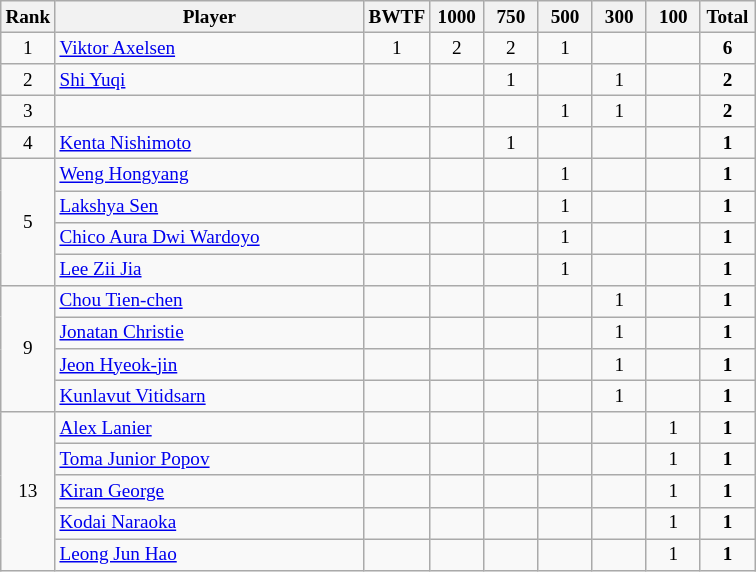<table class="wikitable" style="font-size:80%; text-align:center">
<tr>
<th width="30">Rank</th>
<th width="200">Player</th>
<th width="30">BWTF</th>
<th width="30">1000</th>
<th width="30">750</th>
<th width="30">500</th>
<th width="30">300</th>
<th width="30">100</th>
<th width="30">Total</th>
</tr>
<tr>
<td>1</td>
<td align="left"> <a href='#'>Viktor Axelsen</a></td>
<td>1</td>
<td>2</td>
<td>2</td>
<td>1</td>
<td></td>
<td></td>
<td><strong>6</strong></td>
</tr>
<tr>
<td>2</td>
<td align="left"> <a href='#'>Shi Yuqi</a></td>
<td></td>
<td></td>
<td>1</td>
<td></td>
<td>1</td>
<td></td>
<td><strong>2</strong></td>
</tr>
<tr>
<td>3</td>
<td align="left"> </td>
<td></td>
<td></td>
<td></td>
<td>1</td>
<td>1</td>
<td></td>
<td><strong>2</strong></td>
</tr>
<tr>
<td>4</td>
<td align="left"> <a href='#'>Kenta Nishimoto</a></td>
<td></td>
<td></td>
<td>1</td>
<td></td>
<td></td>
<td></td>
<td><strong>1</strong></td>
</tr>
<tr>
<td rowspan=4>5</td>
<td align="left"> <a href='#'>Weng Hongyang</a></td>
<td></td>
<td></td>
<td></td>
<td>1</td>
<td></td>
<td></td>
<td><strong>1</strong></td>
</tr>
<tr>
<td align="left"> <a href='#'>Lakshya Sen</a></td>
<td></td>
<td></td>
<td></td>
<td>1</td>
<td></td>
<td></td>
<td><strong>1</strong></td>
</tr>
<tr>
<td align="left"> <a href='#'>Chico Aura Dwi Wardoyo</a></td>
<td></td>
<td></td>
<td></td>
<td>1</td>
<td></td>
<td></td>
<td><strong>1</strong></td>
</tr>
<tr>
<td align="left"> <a href='#'>Lee Zii Jia</a></td>
<td></td>
<td></td>
<td></td>
<td>1</td>
<td></td>
<td></td>
<td><strong>1</strong></td>
</tr>
<tr>
<td rowspan=4>9</td>
<td align="left"> <a href='#'>Chou Tien-chen</a></td>
<td></td>
<td></td>
<td></td>
<td></td>
<td>1</td>
<td></td>
<td><strong>1</strong></td>
</tr>
<tr>
<td align="left"> <a href='#'>Jonatan Christie</a></td>
<td></td>
<td></td>
<td></td>
<td></td>
<td>1</td>
<td></td>
<td><strong>1</strong></td>
</tr>
<tr>
<td align="left"> <a href='#'>Jeon Hyeok-jin</a></td>
<td></td>
<td></td>
<td></td>
<td></td>
<td>1</td>
<td></td>
<td><strong>1</strong></td>
</tr>
<tr>
<td align="left"> <a href='#'>Kunlavut Vitidsarn</a></td>
<td></td>
<td></td>
<td></td>
<td></td>
<td>1</td>
<td></td>
<td><strong>1</strong></td>
</tr>
<tr>
<td rowspan=5>13</td>
<td align="left" nowrap> <a href='#'>Alex Lanier</a></td>
<td></td>
<td></td>
<td></td>
<td></td>
<td></td>
<td>1</td>
<td><strong>1</strong></td>
</tr>
<tr>
<td align="left" nowrap> <a href='#'>Toma Junior Popov</a></td>
<td></td>
<td></td>
<td></td>
<td></td>
<td></td>
<td>1</td>
<td><strong>1</strong></td>
</tr>
<tr>
<td align="left"> <a href='#'>Kiran George</a></td>
<td></td>
<td></td>
<td></td>
<td></td>
<td></td>
<td>1</td>
<td><strong>1</strong></td>
</tr>
<tr>
<td align="left"> <a href='#'>Kodai Naraoka</a></td>
<td></td>
<td></td>
<td></td>
<td></td>
<td></td>
<td>1</td>
<td><strong>1</strong></td>
</tr>
<tr>
<td align="left"> <a href='#'>Leong Jun Hao</a></td>
<td></td>
<td></td>
<td></td>
<td></td>
<td></td>
<td>1</td>
<td><strong>1</strong></td>
</tr>
</table>
